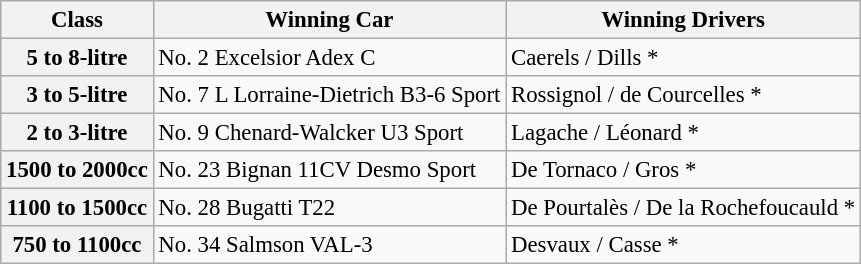<table class="wikitable" style="font-size: 95%">
<tr>
<th>Class</th>
<th>Winning Car</th>
<th>Winning Drivers</th>
</tr>
<tr>
<th>5 to 8-litre</th>
<td>No. 2 Excelsior Adex C</td>
<td>Caerels / Dills *</td>
</tr>
<tr>
<th>3 to 5-litre</th>
<td>No. 7 L Lorraine-Dietrich B3-6 Sport</td>
<td>Rossignol / de Courcelles *</td>
</tr>
<tr>
<th>2 to 3-litre</th>
<td>No. 9 Chenard-Walcker U3 Sport</td>
<td>Lagache / Léonard *</td>
</tr>
<tr>
<th>1500 to 2000cc</th>
<td>No. 23 Bignan 11CV Desmo Sport</td>
<td>De Tornaco / Gros *</td>
</tr>
<tr>
<th>1100 to 1500cc</th>
<td>No. 28 Bugatti T22</td>
<td>De Pourtalès / De la Rochefoucauld *</td>
</tr>
<tr>
<th>750 to 1100cc</th>
<td>No. 34 Salmson VAL-3</td>
<td>Desvaux / Casse *</td>
</tr>
</table>
